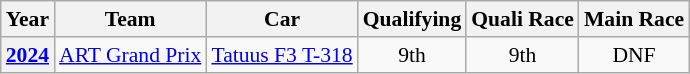<table class="wikitable" style="text-align:center; font-size:90%">
<tr>
<th>Year</th>
<th>Team</th>
<th>Car</th>
<th>Qualifying</th>
<th>Quali Race</th>
<th>Main Race</th>
</tr>
<tr>
<th><a href='#'>2024</a></th>
<td align="left"> <a href='#'>ART Grand Prix</a></td>
<td align="left"><a href='#'>Tatuus F3 T-318</a></td>
<td>9th</td>
<td>9th</td>
<td style="background:#;">DNF</td>
</tr>
</table>
